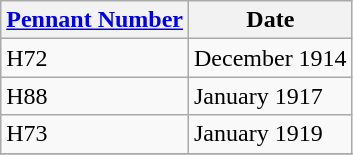<table class="wikitable" style="text-align:left">
<tr>
<th><a href='#'>Pennant Number</a></th>
<th>Date</th>
</tr>
<tr>
<td>H72</td>
<td>December 1914</td>
</tr>
<tr>
<td>H88</td>
<td>January 1917</td>
</tr>
<tr>
<td>H73</td>
<td>January 1919</td>
</tr>
<tr>
</tr>
</table>
